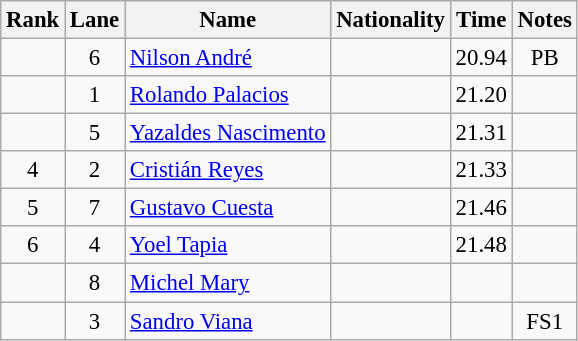<table class="wikitable sortable" style="text-align:center;font-size:95%">
<tr>
<th>Rank</th>
<th>Lane</th>
<th>Name</th>
<th>Nationality</th>
<th>Time</th>
<th>Notes</th>
</tr>
<tr>
<td></td>
<td>6</td>
<td align=left><a href='#'>Nilson André</a></td>
<td align=left></td>
<td>20.94</td>
<td>PB</td>
</tr>
<tr>
<td></td>
<td>1</td>
<td align=left><a href='#'>Rolando Palacios</a></td>
<td align=left></td>
<td>21.20</td>
<td></td>
</tr>
<tr>
<td></td>
<td>5</td>
<td align=left><a href='#'>Yazaldes Nascimento</a></td>
<td align=left></td>
<td>21.31</td>
<td></td>
</tr>
<tr>
<td>4</td>
<td>2</td>
<td align=left><a href='#'>Cristián Reyes</a></td>
<td align=left></td>
<td>21.33</td>
<td></td>
</tr>
<tr>
<td>5</td>
<td>7</td>
<td align=left><a href='#'>Gustavo Cuesta</a></td>
<td align=left></td>
<td>21.46</td>
<td></td>
</tr>
<tr>
<td>6</td>
<td>4</td>
<td align=left><a href='#'>Yoel Tapia</a></td>
<td align=left></td>
<td>21.48</td>
<td></td>
</tr>
<tr>
<td></td>
<td>8</td>
<td align=left><a href='#'>Michel Mary</a></td>
<td align=left></td>
<td></td>
<td></td>
</tr>
<tr>
<td></td>
<td>3</td>
<td align=left><a href='#'>Sandro Viana</a></td>
<td align=left></td>
<td></td>
<td>FS1</td>
</tr>
</table>
